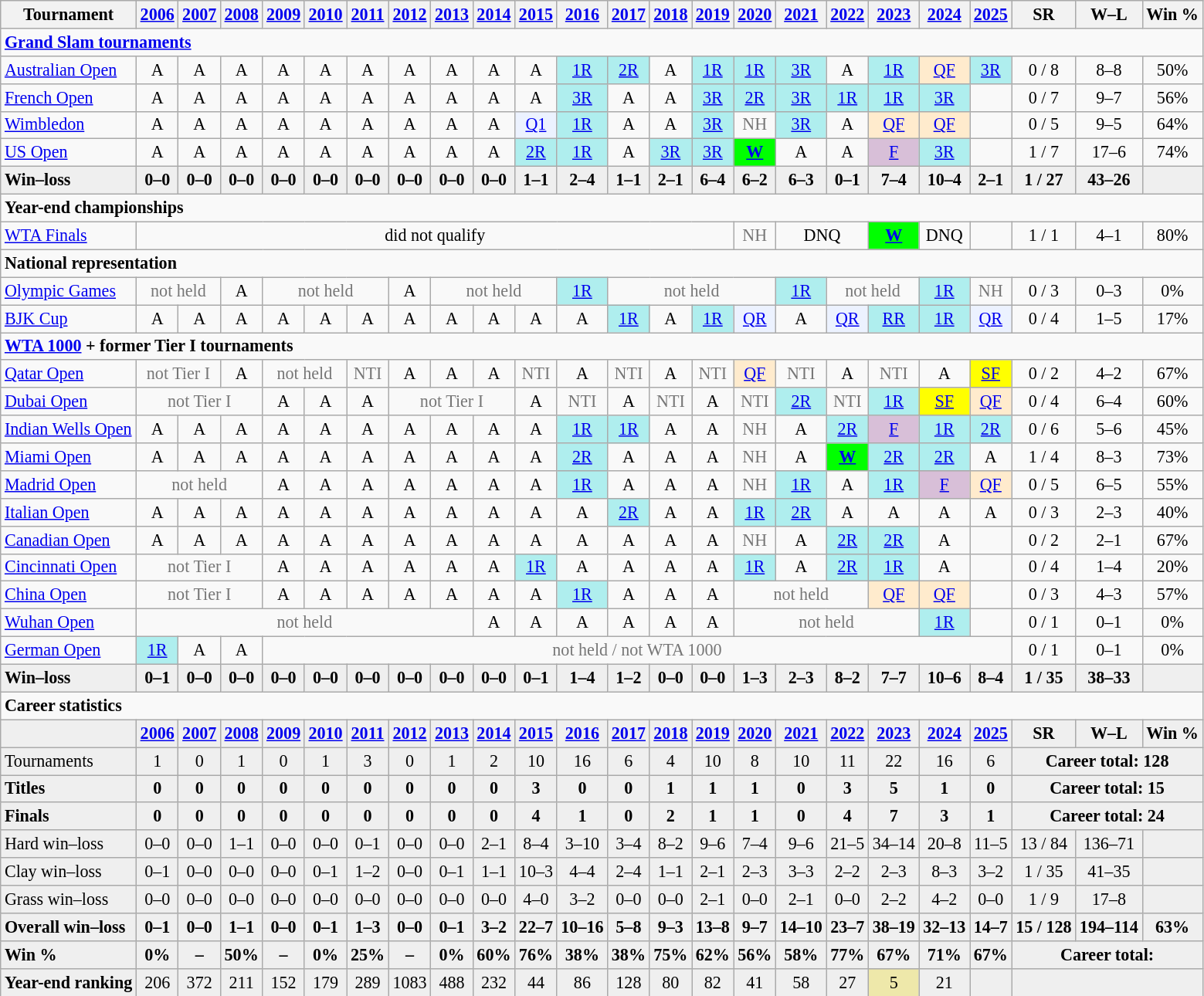<table class="wikitable nowrap" style="text-align:center; font-size:92%">
<tr>
<th>Tournament</th>
<th><a href='#'>2006</a></th>
<th><a href='#'>2007</a></th>
<th><a href='#'>2008</a></th>
<th><a href='#'>2009</a></th>
<th><a href='#'>2010</a></th>
<th><a href='#'>2011</a></th>
<th><a href='#'>2012</a></th>
<th><a href='#'>2013</a></th>
<th><a href='#'>2014</a></th>
<th><a href='#'>2015</a></th>
<th><a href='#'>2016</a></th>
<th><a href='#'>2017</a></th>
<th><a href='#'>2018</a></th>
<th><a href='#'>2019</a></th>
<th><a href='#'>2020</a></th>
<th><a href='#'>2021</a></th>
<th><a href='#'>2022</a></th>
<th><a href='#'>2023</a></th>
<th><a href='#'>2024</a></th>
<th><a href='#'>2025</a></th>
<th>SR</th>
<th>W–L</th>
<th>Win %</th>
</tr>
<tr>
<td colspan="24" align="left"><strong><a href='#'>Grand Slam tournaments</a></strong></td>
</tr>
<tr>
<td align=left><a href='#'>Australian Open</a></td>
<td>A</td>
<td>A</td>
<td>A</td>
<td>A</td>
<td>A</td>
<td>A</td>
<td>A</td>
<td>A</td>
<td>A</td>
<td>A</td>
<td bgcolor=afeeee><a href='#'>1R</a></td>
<td bgcolor=afeeee><a href='#'>2R</a></td>
<td>A</td>
<td bgcolor=afeeee><a href='#'>1R</a></td>
<td bgcolor=afeeee><a href='#'>1R</a></td>
<td bgcolor=afeeee><a href='#'>3R</a></td>
<td>A</td>
<td bgcolor=afeeee><a href='#'>1R</a></td>
<td bgcolor=ffebcd><a href='#'>QF</a></td>
<td bgcolor=afeeee><a href='#'>3R</a></td>
<td>0 / 8</td>
<td>8–8</td>
<td>50%</td>
</tr>
<tr>
<td align=left><a href='#'>French Open</a></td>
<td>A</td>
<td>A</td>
<td>A</td>
<td>A</td>
<td>A</td>
<td>A</td>
<td>A</td>
<td>A</td>
<td>A</td>
<td>A</td>
<td bgcolor=afeeee><a href='#'>3R</a></td>
<td>A</td>
<td>A</td>
<td bgcolor=afeeee><a href='#'>3R</a></td>
<td bgcolor=afeeee><a href='#'>2R</a></td>
<td bgcolor=afeeee><a href='#'>3R</a></td>
<td bgcolor=afeeee><a href='#'>1R</a></td>
<td bgcolor=afeeee><a href='#'>1R</a></td>
<td bgcolor=afeeee><a href='#'>3R</a></td>
<td></td>
<td>0 / 7</td>
<td>9–7</td>
<td>56%</td>
</tr>
<tr>
<td align=left><a href='#'>Wimbledon</a></td>
<td>A</td>
<td>A</td>
<td>A</td>
<td>A</td>
<td>A</td>
<td>A</td>
<td>A</td>
<td>A</td>
<td>A</td>
<td bgcolor=ecf2ff><a href='#'>Q1</a></td>
<td bgcolor=afeeee><a href='#'>1R</a></td>
<td>A</td>
<td>A</td>
<td bgcolor=afeeee><a href='#'>3R</a></td>
<td style=color:#767676>NH</td>
<td bgcolor=afeeee><a href='#'>3R</a></td>
<td>A</td>
<td bgcolor=ffebcd><a href='#'>QF</a></td>
<td bgcolor=ffebcd><a href='#'>QF</a></td>
<td></td>
<td>0 / 5</td>
<td>9–5</td>
<td>64%</td>
</tr>
<tr>
<td align=left><a href='#'>US Open</a></td>
<td>A</td>
<td>A</td>
<td>A</td>
<td>A</td>
<td>A</td>
<td>A</td>
<td>A</td>
<td>A</td>
<td>A</td>
<td bgcolor=afeeee><a href='#'>2R</a></td>
<td bgcolor=afeeee><a href='#'>1R</a></td>
<td>A</td>
<td bgcolor=afeeee><a href='#'>3R</a></td>
<td bgcolor=afeeee><a href='#'>3R</a></td>
<td bgcolor=lime><a href='#'><strong>W</strong></a></td>
<td>A</td>
<td>A</td>
<td bgcolor=thistle><a href='#'>F</a></td>
<td bgcolor=afeeee><a href='#'>3R</a></td>
<td></td>
<td>1 / 7</td>
<td>17–6</td>
<td>74%</td>
</tr>
<tr style=font-weight:bold;background:#efefef>
<td align=left>Win–loss</td>
<td>0–0</td>
<td>0–0</td>
<td>0–0</td>
<td>0–0</td>
<td>0–0</td>
<td>0–0</td>
<td>0–0</td>
<td>0–0</td>
<td>0–0</td>
<td>1–1</td>
<td>2–4</td>
<td>1–1</td>
<td>2–1</td>
<td>6–4</td>
<td>6–2</td>
<td>6–3</td>
<td>0–1</td>
<td>7–4</td>
<td>10–4</td>
<td>2–1</td>
<td>1 / 27</td>
<td>43–26</td>
<td></td>
</tr>
<tr>
<td colspan="24" align="left"><strong>Year-end championships</strong></td>
</tr>
<tr>
<td align=left><a href='#'>WTA Finals</a></td>
<td colspan=14>did not qualify</td>
<td style=color:#767676>NH</td>
<td colspan=2>DNQ</td>
<td bgcolor=lime><a href='#'><strong>W</strong></a></td>
<td>DNQ</td>
<td></td>
<td>1 / 1</td>
<td>4–1</td>
<td>80%</td>
</tr>
<tr>
<td colspan="24" align="left"><strong>National representation</strong></td>
</tr>
<tr>
<td align=left><a href='#'>Olympic Games</a></td>
<td colspan=2 style=color:#767676>not held</td>
<td>A</td>
<td colspan=3 style=color:#767676>not held</td>
<td>A</td>
<td colspan=3 style=color:#767676>not held</td>
<td bgcolor=afeeee><a href='#'>1R</a></td>
<td colspan=4 style=color:#767676>not held</td>
<td bgcolor=afeeee><a href='#'>1R</a></td>
<td colspan=2 style=color:#767676>not held</td>
<td bgcolor=afeeee><a href='#'>1R</a></td>
<td style=color:#767676>NH</td>
<td>0 / 3</td>
<td>0–3</td>
<td>0%</td>
</tr>
<tr>
<td align=left><a href='#'>BJK Cup</a></td>
<td>A</td>
<td>A</td>
<td>A</td>
<td>A</td>
<td>A</td>
<td>A</td>
<td>A</td>
<td>A</td>
<td>A</td>
<td>A</td>
<td>A</td>
<td bgcolor=afeeee><a href='#'>1R</a></td>
<td>A</td>
<td bgcolor=afeeee><a href='#'>1R</a></td>
<td bgcolor=ecf2ff><a href='#'>QR</a></td>
<td>A</td>
<td bgcolor=ecf2ff><a href='#'>QR</a></td>
<td bgcolor=afeeee><a href='#'>RR</a></td>
<td bgcolor=afeeee><a href='#'>1R</a></td>
<td bgcolor=ecf2ff><a href='#'>QR</a></td>
<td>0 / 4</td>
<td>1–5</td>
<td>17%</td>
</tr>
<tr>
<td colspan="24" align="left"><strong><a href='#'>WTA 1000</a> + former Tier I tournaments</strong></td>
</tr>
<tr>
<td align=left><a href='#'>Qatar Open</a></td>
<td colspan=2 style=color:#767676>not Tier I</td>
<td>A</td>
<td colspan=2 style=color:#767676>not held</td>
<td style=color:#767676>NTI</td>
<td>A</td>
<td>A</td>
<td>A</td>
<td style=color:#767676>NTI</td>
<td>A</td>
<td style=color:#767676>NTI</td>
<td>A</td>
<td style=color:#767676>NTI</td>
<td bgcolor=ffebcd><a href='#'>QF</a></td>
<td style=color:#767676>NTI</td>
<td>A</td>
<td style=color:#767676>NTI</td>
<td>A</td>
<td bgcolor=yellow><a href='#'>SF</a></td>
<td>0 / 2</td>
<td>4–2</td>
<td>67%</td>
</tr>
<tr>
<td align=left><a href='#'>Dubai Open</a></td>
<td colspan=3 style=color:#767676>not Tier I</td>
<td>A</td>
<td>A</td>
<td>A</td>
<td colspan=3 style=color:#767676>not Tier I</td>
<td>A</td>
<td style=color:#767676>NTI</td>
<td>A</td>
<td style=color:#767676>NTI</td>
<td>A</td>
<td style=color:#767676>NTI</td>
<td bgcolor=afeeee><a href='#'>2R</a></td>
<td style=color:#767676>NTI</td>
<td bgcolor=afeeee><a href='#'>1R</a></td>
<td bgcolor=yellow><a href='#'>SF</a></td>
<td bgcolor=ffebcd><a href='#'>QF</a></td>
<td>0 / 4</td>
<td>6–4</td>
<td>60%</td>
</tr>
<tr>
<td align=left><a href='#'>Indian Wells Open</a></td>
<td>A</td>
<td>A</td>
<td>A</td>
<td>A</td>
<td>A</td>
<td>A</td>
<td>A</td>
<td>A</td>
<td>A</td>
<td>A</td>
<td bgcolor=afeeee><a href='#'>1R</a></td>
<td bgcolor=afeeee><a href='#'>1R</a></td>
<td>A</td>
<td>A</td>
<td style=color:#767676>NH</td>
<td>A</td>
<td bgcolor=afeeee><a href='#'>2R</a></td>
<td bgcolor=thistle><a href='#'>F</a></td>
<td bgcolor=afeeee><a href='#'>1R</a></td>
<td bgcolor=afeeee><a href='#'>2R</a></td>
<td>0 / 6</td>
<td>5–6</td>
<td>45%</td>
</tr>
<tr>
<td align=left><a href='#'>Miami Open</a></td>
<td>A</td>
<td>A</td>
<td>A</td>
<td>A</td>
<td>A</td>
<td>A</td>
<td>A</td>
<td>A</td>
<td>A</td>
<td>A</td>
<td bgcolor=afeeee><a href='#'>2R</a></td>
<td>A</td>
<td>A</td>
<td>A</td>
<td style=color:#767676>NH</td>
<td>A</td>
<td bgcolor=lime><a href='#'><strong>W</strong></a></td>
<td bgcolor=afeeee><a href='#'>2R</a></td>
<td bgcolor=afeeee><a href='#'>2R</a></td>
<td>A</td>
<td>1 / 4</td>
<td>8–3</td>
<td>73%</td>
</tr>
<tr>
<td align=left><a href='#'>Madrid Open</a></td>
<td colspan=3 style=color:#767676>not held</td>
<td>A</td>
<td>A</td>
<td>A</td>
<td>A</td>
<td>A</td>
<td>A</td>
<td>A</td>
<td bgcolor=afeeee><a href='#'>1R</a></td>
<td>A</td>
<td>A</td>
<td>A</td>
<td style=color:#767676>NH</td>
<td bgcolor=afeeee><a href='#'>1R</a></td>
<td>A</td>
<td bgcolor=afeeee><a href='#'>1R</a></td>
<td bgcolor=thistle><a href='#'>F</a></td>
<td bgcolor=ffebcd><a href='#'>QF</a></td>
<td>0 / 5</td>
<td>6–5</td>
<td>55%</td>
</tr>
<tr>
<td align=left><a href='#'>Italian Open</a></td>
<td>A</td>
<td>A</td>
<td>A</td>
<td>A</td>
<td>A</td>
<td>A</td>
<td>A</td>
<td>A</td>
<td>A</td>
<td>A</td>
<td>A</td>
<td bgcolor=afeeee><a href='#'>2R</a></td>
<td>A</td>
<td>A</td>
<td bgcolor=afeeee><a href='#'>1R</a></td>
<td bgcolor=afeeee><a href='#'>2R</a></td>
<td>A</td>
<td>A</td>
<td>A</td>
<td>A</td>
<td>0 / 3</td>
<td>2–3</td>
<td>40%</td>
</tr>
<tr>
<td align=left><a href='#'>Canadian Open</a></td>
<td>A</td>
<td>A</td>
<td>A</td>
<td>A</td>
<td>A</td>
<td>A</td>
<td>A</td>
<td>A</td>
<td>A</td>
<td>A</td>
<td>A</td>
<td>A</td>
<td>A</td>
<td>A</td>
<td style=color:#767676>NH</td>
<td>A</td>
<td bgcolor=afeeee><a href='#'>2R</a></td>
<td bgcolor=afeeee><a href='#'>2R</a></td>
<td>A</td>
<td></td>
<td>0 / 2</td>
<td>2–1</td>
<td>67%</td>
</tr>
<tr>
<td align=left><a href='#'>Cincinnati Open</a></td>
<td colspan=3 style=color:#767676>not Tier I</td>
<td>A</td>
<td>A</td>
<td>A</td>
<td>A</td>
<td>A</td>
<td>A</td>
<td bgcolor=afeeee><a href='#'>1R</a></td>
<td>A</td>
<td>A</td>
<td>A</td>
<td>A</td>
<td bgcolor=afeeee><a href='#'>1R</a></td>
<td>A</td>
<td bgcolor=afeeee><a href='#'>2R</a></td>
<td bgcolor=afeeee><a href='#'>1R</a></td>
<td>A</td>
<td></td>
<td>0 / 4</td>
<td>1–4</td>
<td>20%</td>
</tr>
<tr>
<td align=left><a href='#'>China Open</a></td>
<td colspan=3 style=color:#767676>not Tier I</td>
<td>A</td>
<td>A</td>
<td>A</td>
<td>A</td>
<td>A</td>
<td>A</td>
<td>A</td>
<td bgcolor=afeeee><a href='#'>1R</a></td>
<td>A</td>
<td>A</td>
<td>A</td>
<td colspan=3 style=color:#767676>not held</td>
<td bgcolor=ffebcd><a href='#'>QF</a></td>
<td bgcolor=ffebcd><a href='#'>QF</a></td>
<td></td>
<td>0 / 3</td>
<td>4–3</td>
<td>57%</td>
</tr>
<tr>
<td align=left><a href='#'>Wuhan Open</a></td>
<td colspan=8 style=color:#767676>not held</td>
<td>A</td>
<td>A</td>
<td>A</td>
<td>A</td>
<td>A</td>
<td>A</td>
<td colspan=4 style=color:#767676>not held</td>
<td bgcolor=afeeee><a href='#'>1R</a></td>
<td></td>
<td>0 / 1</td>
<td>0–1</td>
<td>0%</td>
</tr>
<tr>
<td align=left><a href='#'>German Open</a></td>
<td bgcolor=afeeee><a href='#'>1R</a></td>
<td>A</td>
<td>A</td>
<td colspan=17 style=color:#767676>not held / not WTA 1000</td>
<td>0 / 1</td>
<td>0–1</td>
<td>0%</td>
</tr>
<tr style=font-weight:bold;background:#efefef>
<td align=left>Win–loss</td>
<td>0–1</td>
<td>0–0</td>
<td>0–0</td>
<td>0–0</td>
<td>0–0</td>
<td>0–0</td>
<td>0–0</td>
<td>0–0</td>
<td>0–0</td>
<td>0–1</td>
<td>1–4</td>
<td>1–2</td>
<td>0–0</td>
<td>0–0</td>
<td>1–3</td>
<td>2–3</td>
<td>8–2</td>
<td>7–7</td>
<td>10–6</td>
<td>8–4</td>
<td>1 / 35</td>
<td>38–33</td>
<td></td>
</tr>
<tr>
<td colspan="24" align="left"><strong>Career statistics</strong></td>
</tr>
<tr style=font-weight:bold;background:#efefef>
<td></td>
<td><a href='#'>2006</a></td>
<td><a href='#'>2007</a></td>
<td><a href='#'>2008</a></td>
<td><a href='#'>2009</a></td>
<td><a href='#'>2010</a></td>
<td><a href='#'>2011</a></td>
<td><a href='#'>2012</a></td>
<td><a href='#'>2013</a></td>
<td><a href='#'>2014</a></td>
<td><a href='#'>2015</a></td>
<td><a href='#'>2016</a></td>
<td><a href='#'>2017</a></td>
<td><a href='#'>2018</a></td>
<td><a href='#'>2019</a></td>
<td><a href='#'>2020</a></td>
<td><a href='#'>2021</a></td>
<td><a href='#'>2022</a></td>
<td><a href='#'>2023</a></td>
<td><a href='#'>2024</a></td>
<td><a href='#'>2025</a></td>
<td>SR</td>
<td>W–L</td>
<td>Win %</td>
</tr>
<tr bgcolor=efefef>
<td align=left>Tournaments</td>
<td>1</td>
<td>0</td>
<td>1</td>
<td>0</td>
<td>1</td>
<td>3</td>
<td>0</td>
<td>1</td>
<td>2</td>
<td>10</td>
<td>16</td>
<td>6</td>
<td>4</td>
<td>10</td>
<td>8</td>
<td>10</td>
<td>11</td>
<td>22</td>
<td>16</td>
<td>6</td>
<td colspan="3"><strong>Career total: 128</strong></td>
</tr>
<tr style=font-weight:bold;background:#efefef>
<td align=left>Titles</td>
<td>0</td>
<td>0</td>
<td>0</td>
<td>0</td>
<td>0</td>
<td>0</td>
<td>0</td>
<td>0</td>
<td>0</td>
<td>3</td>
<td>0</td>
<td>0</td>
<td>1</td>
<td>1</td>
<td>1</td>
<td>0</td>
<td>3</td>
<td>5</td>
<td>1</td>
<td>0</td>
<td colspan="3">Career total: 15</td>
</tr>
<tr style=font-weight:bold;background:#efefef>
<td align=left>Finals</td>
<td>0</td>
<td>0</td>
<td>0</td>
<td>0</td>
<td>0</td>
<td>0</td>
<td>0</td>
<td>0</td>
<td>0</td>
<td>4</td>
<td>1</td>
<td>0</td>
<td>2</td>
<td>1</td>
<td>1</td>
<td>0</td>
<td>4</td>
<td>7</td>
<td>3</td>
<td>1</td>
<td colspan="3">Career total: 24</td>
</tr>
<tr bgcolor=efefef>
<td align=left>Hard win–loss</td>
<td>0–0</td>
<td>0–0</td>
<td>1–1</td>
<td>0–0</td>
<td>0–0</td>
<td>0–1</td>
<td>0–0</td>
<td>0–0</td>
<td>2–1</td>
<td>8–4</td>
<td>3–10</td>
<td>3–4</td>
<td>8–2</td>
<td>9–6</td>
<td>7–4</td>
<td>9–6</td>
<td>21–5</td>
<td>34–14</td>
<td>20–8</td>
<td>11–5</td>
<td>13 / 84</td>
<td>136–71</td>
<td></td>
</tr>
<tr bgcolor=efefef>
<td align=left>Clay win–loss</td>
<td>0–1</td>
<td>0–0</td>
<td>0–0</td>
<td>0–0</td>
<td>0–1</td>
<td>1–2</td>
<td>0–0</td>
<td>0–1</td>
<td>1–1</td>
<td>10–3</td>
<td>4–4</td>
<td>2–4</td>
<td>1–1</td>
<td>2–1</td>
<td>2–3</td>
<td>3–3</td>
<td>2–2</td>
<td>2–3</td>
<td>8–3</td>
<td>3–2</td>
<td>1 / 35</td>
<td>41–35</td>
<td></td>
</tr>
<tr bgcolor=efefef>
<td align=left>Grass win–loss</td>
<td>0–0</td>
<td>0–0</td>
<td>0–0</td>
<td>0–0</td>
<td>0–0</td>
<td>0–0</td>
<td>0–0</td>
<td>0–0</td>
<td>0–0</td>
<td>4–0</td>
<td>3–2</td>
<td>0–0</td>
<td>0–0</td>
<td>2–1</td>
<td>0–0</td>
<td>2–1</td>
<td>0–0</td>
<td>2–2</td>
<td>4–2</td>
<td>0–0</td>
<td>1 / 9</td>
<td>17–8</td>
<td></td>
</tr>
<tr style=font-weight:bold;background:#efefef>
<td align=left>Overall win–loss</td>
<td>0–1</td>
<td>0–0</td>
<td>1–1</td>
<td>0–0</td>
<td>0–1</td>
<td>1–3</td>
<td>0–0</td>
<td>0–1</td>
<td>3–2</td>
<td>22–7</td>
<td>10–16</td>
<td>5–8</td>
<td>9–3</td>
<td>13–8</td>
<td>9–7</td>
<td>14–10</td>
<td>23–7</td>
<td>38–19</td>
<td>32–13</td>
<td>14–7</td>
<td>15 / 128</td>
<td>194–114</td>
<td>63%</td>
</tr>
<tr style=font-weight:bold;background:#efefef>
<td style=text-align:left>Win %</td>
<td>0%</td>
<td>–</td>
<td>50%</td>
<td>–</td>
<td>0%</td>
<td>25%</td>
<td>–</td>
<td>0%</td>
<td>60%</td>
<td>76%</td>
<td>38%</td>
<td>38%</td>
<td>75%</td>
<td>62%</td>
<td>56%</td>
<td>58%</td>
<td>77%</td>
<td>67%</td>
<td>71%</td>
<td>67%</td>
<td colspan="3">Career total: </td>
</tr>
<tr bgcolor=efefef>
<td align=left><strong>Year-end ranking</strong></td>
<td>206</td>
<td>372</td>
<td>211</td>
<td>152</td>
<td>179</td>
<td>289</td>
<td>1083</td>
<td>488</td>
<td>232</td>
<td>44</td>
<td>86</td>
<td>128</td>
<td>80</td>
<td>82</td>
<td>41</td>
<td>58</td>
<td>27</td>
<td bgcolor=eee8aa>5</td>
<td>21</td>
<td></td>
<td colspan="3"></td>
</tr>
</table>
